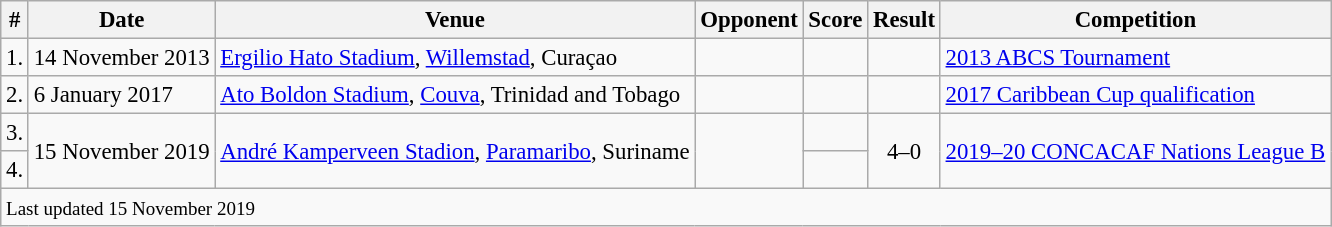<table class="wikitable" style="font-size:95%">
<tr>
<th>#</th>
<th>Date</th>
<th>Venue</th>
<th>Opponent</th>
<th>Score</th>
<th>Result</th>
<th>Competition</th>
</tr>
<tr>
<td>1.</td>
<td>14 November 2013</td>
<td><a href='#'>Ergilio Hato Stadium</a>, <a href='#'>Willemstad</a>, Curaçao</td>
<td></td>
<td></td>
<td></td>
<td><a href='#'>2013 ABCS Tournament</a></td>
</tr>
<tr>
<td>2.</td>
<td>6 January 2017</td>
<td><a href='#'>Ato Boldon Stadium</a>, <a href='#'>Couva</a>, Trinidad and Tobago</td>
<td></td>
<td></td>
<td></td>
<td><a href='#'>2017 Caribbean Cup qualification</a></td>
</tr>
<tr>
<td>3.</td>
<td rowspan=2>15 November 2019</td>
<td rowspan=2><a href='#'>André Kamperveen Stadion</a>, <a href='#'>Paramaribo</a>, Suriname</td>
<td rowspan=2></td>
<td></td>
<td rowspan=2 style="text-align:center;">4–0</td>
<td rowspan=2><a href='#'>2019–20 CONCACAF Nations League B</a></td>
</tr>
<tr>
<td>4.</td>
<td></td>
</tr>
<tr>
<td colspan="12"><small>Last updated 15 November 2019</small></td>
</tr>
</table>
